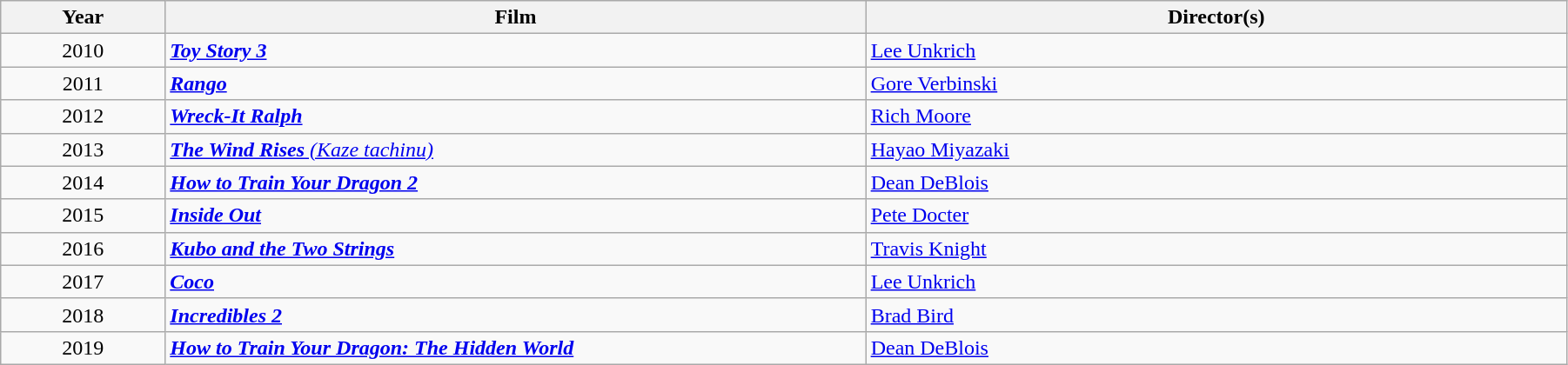<table class="wikitable" width="95%" cellpadding="5">
<tr>
<th width="100"><strong>Year</strong></th>
<th width="450"><strong>Film</strong></th>
<th width="450"><strong>Director(s)</strong></th>
</tr>
<tr>
<td style="text-align:center;">2010</td>
<td><strong><em><a href='#'>Toy Story 3</a></em></strong></td>
<td><a href='#'>Lee Unkrich</a></td>
</tr>
<tr>
<td style="text-align:center;">2011</td>
<td><strong><em><a href='#'>Rango</a></em></strong></td>
<td><a href='#'>Gore Verbinski</a></td>
</tr>
<tr>
<td style="text-align:center;">2012</td>
<td><strong><em><a href='#'>Wreck-It Ralph</a></em></strong></td>
<td><a href='#'>Rich Moore</a></td>
</tr>
<tr>
<td style="text-align:center;">2013</td>
<td><em><a href='#'><strong>The Wind Rises</strong> (Kaze tachinu)</a></em></td>
<td><a href='#'>Hayao Miyazaki</a></td>
</tr>
<tr>
<td style="text-align:center;">2014</td>
<td><strong><em><a href='#'>How to Train Your Dragon 2</a></em></strong></td>
<td><a href='#'>Dean DeBlois</a></td>
</tr>
<tr>
<td style="text-align:center;">2015</td>
<td><strong><em><a href='#'>Inside Out</a></em></strong></td>
<td><a href='#'>Pete Docter</a></td>
</tr>
<tr>
<td style="text-align:center;">2016</td>
<td><strong><em><a href='#'>Kubo and the Two Strings</a></em></strong></td>
<td><a href='#'>Travis Knight</a></td>
</tr>
<tr>
<td style="text-align:center;">2017</td>
<td><strong><em><a href='#'>Coco</a></em></strong></td>
<td><a href='#'>Lee Unkrich</a></td>
</tr>
<tr>
<td style="text-align:center;">2018</td>
<td><strong><em><a href='#'>Incredibles 2</a></em></strong></td>
<td><a href='#'>Brad Bird</a></td>
</tr>
<tr>
<td style="text-align:center;">2019</td>
<td><strong><em><a href='#'>How to Train Your Dragon: The Hidden World</a></em></strong></td>
<td><a href='#'>Dean DeBlois</a></td>
</tr>
</table>
